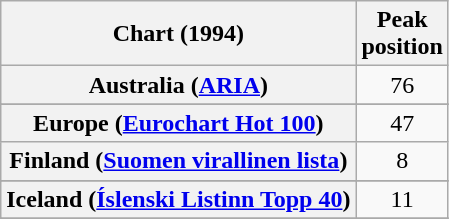<table class="wikitable sortable plainrowheaders" style="text-align:center">
<tr>
<th scope="col">Chart (1994)</th>
<th scope="col">Peak<br>position</th>
</tr>
<tr>
<th scope="row">Australia (<a href='#'>ARIA</a>)</th>
<td>76</td>
</tr>
<tr>
</tr>
<tr>
</tr>
<tr>
<th scope="row">Europe (<a href='#'>Eurochart Hot 100</a>)<br></th>
<td>47</td>
</tr>
<tr>
<th scope="row">Finland (<a href='#'>Suomen virallinen lista</a>)<br></th>
<td>8</td>
</tr>
<tr>
</tr>
<tr>
<th scope="row">Iceland (<a href='#'>Íslenski Listinn Topp 40</a>)</th>
<td>11</td>
</tr>
<tr>
</tr>
<tr>
</tr>
<tr>
</tr>
<tr>
</tr>
<tr>
</tr>
<tr>
</tr>
<tr>
</tr>
<tr>
</tr>
</table>
